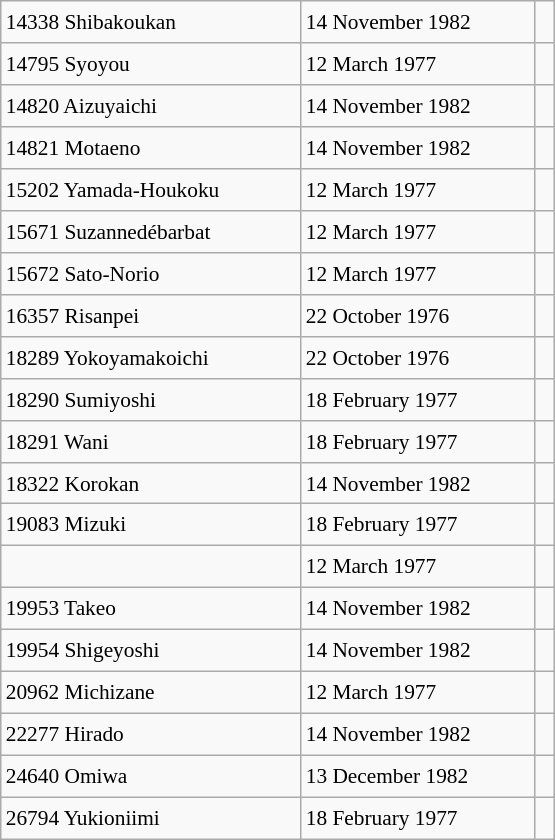<table class="wikitable" style="font-size: 89%; float: left; width: 26em; margin-right: 1em; height: 560px">
<tr>
<td>14338 Shibakoukan</td>
<td>14 November 1982</td>
<td> </td>
</tr>
<tr>
<td>14795 Syoyou</td>
<td>12 March 1977</td>
<td> </td>
</tr>
<tr>
<td>14820 Aizuyaichi</td>
<td>14 November 1982</td>
<td> </td>
</tr>
<tr>
<td>14821 Motaeno</td>
<td>14 November 1982</td>
<td> </td>
</tr>
<tr>
<td>15202 Yamada-Houkoku</td>
<td>12 March 1977</td>
<td> </td>
</tr>
<tr>
<td>15671 Suzannedébarbat</td>
<td>12 March 1977</td>
<td> </td>
</tr>
<tr>
<td>15672 Sato-Norio</td>
<td>12 March 1977</td>
<td> </td>
</tr>
<tr>
<td>16357 Risanpei</td>
<td>22 October 1976</td>
<td> </td>
</tr>
<tr>
<td>18289 Yokoyamakoichi</td>
<td>22 October 1976</td>
<td> </td>
</tr>
<tr>
<td>18290 Sumiyoshi</td>
<td>18 February 1977</td>
<td> </td>
</tr>
<tr>
<td>18291 Wani</td>
<td>18 February 1977</td>
<td> </td>
</tr>
<tr>
<td>18322 Korokan</td>
<td>14 November 1982</td>
<td> </td>
</tr>
<tr>
<td>19083 Mizuki</td>
<td>18 February 1977</td>
<td> </td>
</tr>
<tr>
<td></td>
<td>12 March 1977</td>
<td> </td>
</tr>
<tr>
<td>19953 Takeo</td>
<td>14 November 1982</td>
<td> </td>
</tr>
<tr>
<td>19954 Shigeyoshi</td>
<td>14 November 1982</td>
<td> </td>
</tr>
<tr>
<td>20962 Michizane</td>
<td>12 March 1977</td>
<td> </td>
</tr>
<tr>
<td>22277 Hirado</td>
<td>14 November 1982</td>
<td> </td>
</tr>
<tr>
<td>24640 Omiwa</td>
<td>13 December 1982</td>
<td> </td>
</tr>
<tr>
<td>26794 Yukioniimi</td>
<td>18 February 1977</td>
<td> </td>
</tr>
</table>
